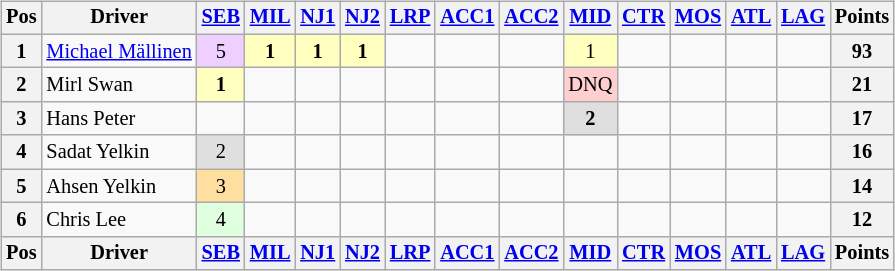<table>
<tr>
<td><br><table class="wikitable" style="font-size:85%; text-align:center">
<tr valign="top">
<th valign="middle">Pos</th>
<th valign="middle">Driver</th>
<th><a href='#'>SEB</a><br></th>
<th><a href='#'>MIL</a><br></th>
<th><a href='#'>NJ1</a><br></th>
<th><a href='#'>NJ2</a><br></th>
<th><a href='#'>LRP</a><br></th>
<th><a href='#'>ACC1</a><br></th>
<th><a href='#'>ACC2</a><br></th>
<th><a href='#'>MID</a><br></th>
<th><a href='#'>CTR</a><br></th>
<th><a href='#'>MOS</a><br></th>
<th><a href='#'>ATL</a><br></th>
<th><a href='#'>LAG</a><br></th>
<th valign="middle">Points</th>
</tr>
<tr>
<th>1</th>
<td align="left"> <a href='#'>Michael Mällinen</a></td>
<td style="background:#EFCFFF;">5</td>
<td style="background:#FFFFBF;"><strong>1</strong></td>
<td style="background:#FFFFBF;"><strong>1</strong></td>
<td style="background:#FFFFBF;"><strong>1</strong></td>
<td></td>
<td></td>
<td></td>
<td style="background:#FFFFBF;">1</td>
<td></td>
<td></td>
<td></td>
<td></td>
<th>93</th>
</tr>
<tr>
<th>2</th>
<td align="left"> Mirl Swan</td>
<td style="background:#FFFFBF;"><strong>1</strong></td>
<td></td>
<td></td>
<td></td>
<td></td>
<td></td>
<td></td>
<td style="background:#FFCFCF;">DNQ</td>
<td></td>
<td></td>
<td></td>
<td></td>
<th>21</th>
</tr>
<tr>
<th>3</th>
<td align="left"> Hans Peter</td>
<td></td>
<td></td>
<td></td>
<td></td>
<td></td>
<td></td>
<td></td>
<td style="background:#DFDFDF;"><strong>2</strong></td>
<td></td>
<td></td>
<td></td>
<td></td>
<th>17</th>
</tr>
<tr>
<th>4</th>
<td align="left"> Sadat Yelkin</td>
<td style="background:#DFDFDF;">2</td>
<td></td>
<td></td>
<td></td>
<td></td>
<td></td>
<td></td>
<td></td>
<td></td>
<td></td>
<td></td>
<td></td>
<th>16</th>
</tr>
<tr>
<th>5</th>
<td align="left"> Ahsen Yelkin</td>
<td style="background:#FFDF9F;">3</td>
<td></td>
<td></td>
<td></td>
<td></td>
<td></td>
<td></td>
<td></td>
<td></td>
<td></td>
<td></td>
<td></td>
<th>14</th>
</tr>
<tr>
<th>6</th>
<td align="left"> Chris Lee</td>
<td style="background:#DFFFDF;">4</td>
<td></td>
<td></td>
<td></td>
<td></td>
<td></td>
<td></td>
<td></td>
<td></td>
<td></td>
<td></td>
<td></td>
<th>12</th>
</tr>
<tr style="background:#f9f9f9; vertical-align:top;">
<th valign="middle">Pos</th>
<th valign="middle">Driver</th>
<th><a href='#'>SEB</a><br></th>
<th><a href='#'>MIL</a><br></th>
<th><a href='#'>NJ1</a><br></th>
<th><a href='#'>NJ2</a><br></th>
<th><a href='#'>LRP</a><br></th>
<th><a href='#'>ACC1</a><br></th>
<th><a href='#'>ACC2</a><br></th>
<th><a href='#'>MID</a><br></th>
<th><a href='#'>CTR</a><br></th>
<th><a href='#'>MOS</a><br></th>
<th><a href='#'>ATL</a><br></th>
<th><a href='#'>LAG</a><br></th>
<th valign="middle">Points</th>
</tr>
</table>
</td>
<td valign="top"></td>
</tr>
</table>
